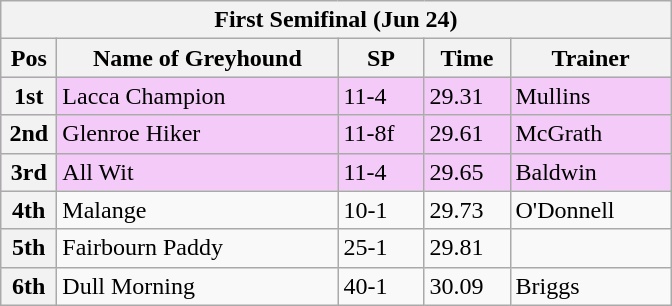<table class="wikitable">
<tr>
<th colspan="6">First Semifinal (Jun 24)</th>
</tr>
<tr>
<th width=30>Pos</th>
<th width=180>Name of Greyhound</th>
<th width=50>SP</th>
<th width=50>Time</th>
<th width=100>Trainer</th>
</tr>
<tr style="background: #f4caf9;">
<th>1st</th>
<td>Lacca Champion</td>
<td>11-4</td>
<td>29.31</td>
<td>Mullins</td>
</tr>
<tr style="background: #f4caf9;">
<th>2nd</th>
<td>Glenroe Hiker</td>
<td>11-8f</td>
<td>29.61</td>
<td>McGrath</td>
</tr>
<tr style="background: #f4caf9;">
<th>3rd</th>
<td>All Wit</td>
<td>11-4</td>
<td>29.65</td>
<td>Baldwin</td>
</tr>
<tr>
<th>4th</th>
<td>Malange</td>
<td>10-1</td>
<td>29.73</td>
<td>O'Donnell</td>
</tr>
<tr>
<th>5th</th>
<td>Fairbourn Paddy</td>
<td>25-1</td>
<td>29.81</td>
<td></td>
</tr>
<tr>
<th>6th</th>
<td>Dull Morning</td>
<td>40-1</td>
<td>30.09</td>
<td>Briggs</td>
</tr>
</table>
